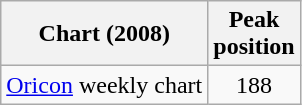<table class="wikitable sortable">
<tr>
<th>Chart (2008)</th>
<th>Peak<br>position</th>
</tr>
<tr>
<td><a href='#'>Oricon</a> weekly chart</td>
<td style="text-align:center;">188</td>
</tr>
</table>
